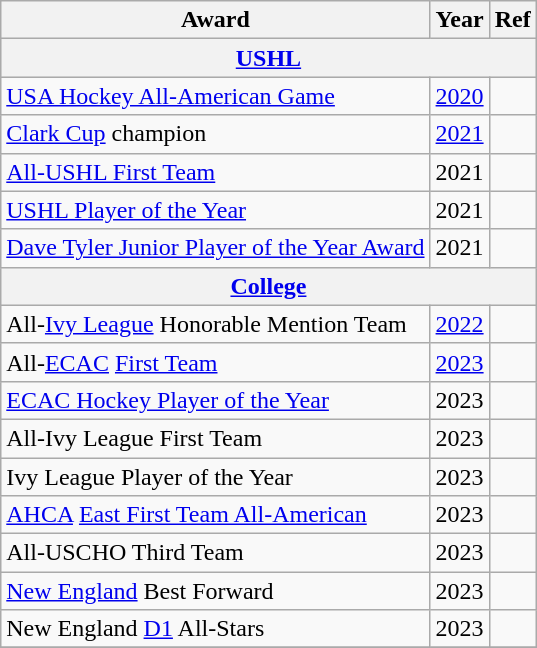<table class="wikitable">
<tr>
<th>Award</th>
<th>Year</th>
<th>Ref</th>
</tr>
<tr ALIGN="center" bgcolor="#e0e0e0">
<th colspan="3"><a href='#'>USHL</a></th>
</tr>
<tr>
<td><a href='#'>USA Hockey All-American Game</a></td>
<td><a href='#'>2020</a></td>
<td></td>
</tr>
<tr>
<td><a href='#'>Clark Cup</a> champion</td>
<td><a href='#'>2021</a></td>
<td></td>
</tr>
<tr>
<td><a href='#'>All-USHL First Team</a></td>
<td>2021</td>
<td></td>
</tr>
<tr>
<td><a href='#'>USHL Player of the Year</a></td>
<td>2021</td>
<td></td>
</tr>
<tr>
<td><a href='#'>Dave Tyler Junior Player of the Year Award</a></td>
<td>2021</td>
<td></td>
</tr>
<tr>
<th colspan="3"><a href='#'>College</a></th>
</tr>
<tr>
<td>All-<a href='#'>Ivy League</a> Honorable Mention Team</td>
<td><a href='#'>2022</a></td>
<td></td>
</tr>
<tr>
<td>All-<a href='#'>ECAC</a> <a href='#'>First Team</a></td>
<td><a href='#'>2023</a></td>
<td></td>
</tr>
<tr>
<td><a href='#'>ECAC Hockey Player of the Year</a></td>
<td>2023</td>
<td></td>
</tr>
<tr>
<td>All-Ivy League First Team</td>
<td>2023</td>
<td></td>
</tr>
<tr>
<td>Ivy League Player of the Year</td>
<td>2023</td>
<td></td>
</tr>
<tr>
<td><a href='#'>AHCA</a> <a href='#'>East First Team All-American</a></td>
<td>2023</td>
<td></td>
</tr>
<tr>
<td>All-USCHO Third Team</td>
<td>2023</td>
<td></td>
</tr>
<tr>
<td><a href='#'>New England</a> Best Forward</td>
<td>2023</td>
<td></td>
</tr>
<tr>
<td>New England <a href='#'>D1</a> All-Stars</td>
<td>2023</td>
<td></td>
</tr>
<tr>
</tr>
</table>
